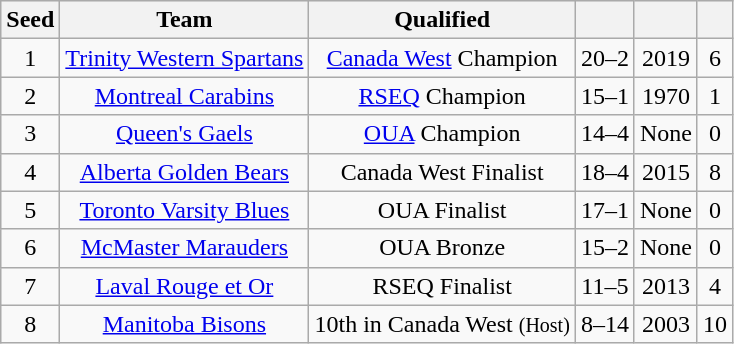<table class="wikitable sortable" style="text-align: center;">
<tr bgcolor="#efefef" align=center>
<th align=left>Seed</th>
<th align=left>Team</th>
<th align=left>Qualified</th>
<th align=left></th>
<th align=left></th>
<th align=left></th>
</tr>
<tr align=center>
<td>1</td>
<td><a href='#'>Trinity Western Spartans</a></td>
<td><a href='#'>Canada West</a> Champion</td>
<td>20–2</td>
<td>2019</td>
<td>6</td>
</tr>
<tr align=center>
<td>2</td>
<td><a href='#'>Montreal Carabins</a></td>
<td><a href='#'>RSEQ</a> Champion</td>
<td>15–1</td>
<td>1970</td>
<td>1</td>
</tr>
<tr align=center>
<td>3</td>
<td><a href='#'>Queen's Gaels</a></td>
<td><a href='#'>OUA</a> Champion</td>
<td>14–4</td>
<td>None</td>
<td>0</td>
</tr>
<tr align=center>
<td>4</td>
<td><a href='#'>Alberta Golden Bears</a></td>
<td>Canada West Finalist</td>
<td>18–4</td>
<td>2015</td>
<td>8</td>
</tr>
<tr align=center>
<td>5</td>
<td><a href='#'>Toronto Varsity Blues</a></td>
<td>OUA Finalist</td>
<td>17–1</td>
<td>None</td>
<td>0</td>
</tr>
<tr align=center>
<td>6</td>
<td><a href='#'>McMaster Marauders</a></td>
<td>OUA Bronze</td>
<td>15–2</td>
<td>None</td>
<td>0</td>
</tr>
<tr align=center>
<td>7</td>
<td><a href='#'>Laval Rouge et Or</a></td>
<td>RSEQ Finalist</td>
<td>11–5</td>
<td>2013</td>
<td>4</td>
</tr>
<tr align=center>
<td>8</td>
<td><a href='#'>Manitoba Bisons</a></td>
<td>10th in Canada West <small>(Host)</small></td>
<td>8–14</td>
<td>2003</td>
<td>10</td>
</tr>
</table>
